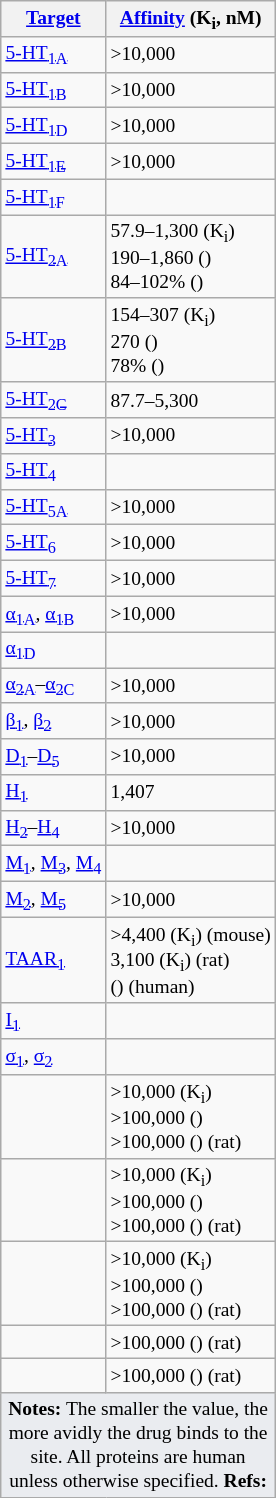<table class="wikitable floatleft" style="font-size:small;">
<tr>
<th><a href='#'>Target</a></th>
<th><a href='#'>Affinity</a> (K<sub>i</sub>, nM)</th>
</tr>
<tr>
<td><a href='#'>5-HT<sub>1A</sub></a></td>
<td>>10,000</td>
</tr>
<tr>
<td><a href='#'>5-HT<sub>1B</sub></a></td>
<td>>10,000</td>
</tr>
<tr>
<td><a href='#'>5-HT<sub>1D</sub></a></td>
<td>>10,000</td>
</tr>
<tr>
<td><a href='#'>5-HT<sub>1E</sub></a></td>
<td>>10,000</td>
</tr>
<tr>
<td><a href='#'>5-HT<sub>1F</sub></a></td>
<td></td>
</tr>
<tr>
<td><a href='#'>5-HT<sub>2A</sub></a></td>
<td>57.9–1,300 (K<sub>i</sub>)<br>190–1,860 ()<br>84–102% ()</td>
</tr>
<tr>
<td><a href='#'>5-HT<sub>2B</sub></a></td>
<td>154–307 (K<sub>i</sub>)<br>270 ()<br>78% ()</td>
</tr>
<tr>
<td><a href='#'>5-HT<sub>2C</sub></a></td>
<td>87.7–5,300</td>
</tr>
<tr>
<td><a href='#'>5-HT<sub>3</sub></a></td>
<td>>10,000</td>
</tr>
<tr>
<td><a href='#'>5-HT<sub>4</sub></a></td>
<td></td>
</tr>
<tr>
<td><a href='#'>5-HT<sub>5A</sub></a></td>
<td>>10,000</td>
</tr>
<tr>
<td><a href='#'>5-HT<sub>6</sub></a></td>
<td>>10,000</td>
</tr>
<tr>
<td><a href='#'>5-HT<sub>7</sub></a></td>
<td>>10,000</td>
</tr>
<tr>
<td><a href='#'>α<sub>1A</sub></a>, <a href='#'>α<sub>1B</sub></a></td>
<td>>10,000</td>
</tr>
<tr>
<td><a href='#'>α<sub>1D</sub></a></td>
<td></td>
</tr>
<tr>
<td><a href='#'>α<sub>2A</sub></a>–<a href='#'>α<sub>2C</sub></a></td>
<td>>10,000</td>
</tr>
<tr>
<td><a href='#'>β<sub>1</sub></a>, <a href='#'>β<sub>2</sub></a></td>
<td>>10,000</td>
</tr>
<tr>
<td><a href='#'>D<sub>1</sub></a>–<a href='#'>D<sub>5</sub></a></td>
<td>>10,000</td>
</tr>
<tr>
<td><a href='#'>H<sub>1</sub></a></td>
<td>1,407</td>
</tr>
<tr>
<td><a href='#'>H<sub>2</sub></a>–<a href='#'>H<sub>4</sub></a></td>
<td>>10,000</td>
</tr>
<tr>
<td><a href='#'>M<sub>1</sub></a>, <a href='#'>M<sub>3</sub></a>, <a href='#'>M<sub>4</sub></a></td>
<td></td>
</tr>
<tr>
<td><a href='#'>M<sub>2</sub></a>, <a href='#'>M<sub>5</sub></a></td>
<td>>10,000</td>
</tr>
<tr>
<td><a href='#'>TAAR<sub>1</sub></a></td>
<td>>4,400 (K<sub>i</sub>) (mouse)<br>3,100 (K<sub>i</sub>) (rat)<br> () (human)</td>
</tr>
<tr>
<td><a href='#'>I<sub>1</sub></a></td>
<td></td>
</tr>
<tr>
<td><a href='#'>σ<sub>1</sub></a>, <a href='#'>σ<sub>2</sub></a></td>
<td></td>
</tr>
<tr>
<td></td>
<td>>10,000 (K<sub>i</sub>)<br>>100,000 ()<br>>100,000 () (rat)</td>
</tr>
<tr>
<td></td>
<td>>10,000 (K<sub>i</sub>)<br>>100,000 ()<br>>100,000 () (rat)</td>
</tr>
<tr>
<td></td>
<td>>10,000 (K<sub>i</sub>)<br>>100,000 ()<br>>100,000 () (rat)</td>
</tr>
<tr>
<td></td>
<td>>100,000 () (rat)</td>
</tr>
<tr>
<td></td>
<td>>100,000 () (rat)</td>
</tr>
<tr class="sortbottom">
<td colspan="2" style="width: 1px; background-color:#eaecf0; text-align: center;"><strong>Notes:</strong> The smaller the value, the more avidly the drug binds to the site. All proteins are human unless otherwise specified. <strong>Refs:</strong> </td>
</tr>
</table>
